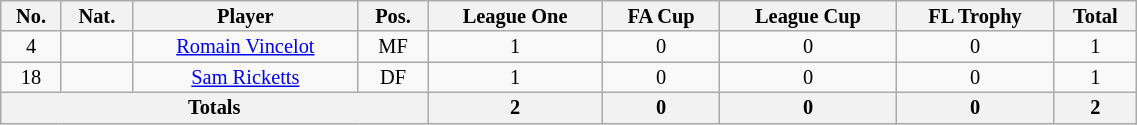<table class="wikitable sortable alternance" style="font-size:85%; text-align:center; line-height:14px; width:60%;">
<tr>
<th>No.</th>
<th>Nat.</th>
<th>Player</th>
<th>Pos.</th>
<th>League One</th>
<th>FA Cup</th>
<th>League Cup</th>
<th>FL Trophy</th>
<th>Total</th>
</tr>
<tr>
<td>4</td>
<td></td>
<td><a href='#'>Romain Vincelot</a></td>
<td>MF</td>
<td>1</td>
<td>0</td>
<td>0</td>
<td>0</td>
<td>1</td>
</tr>
<tr>
<td>18</td>
<td></td>
<td><a href='#'>Sam Ricketts</a></td>
<td>DF</td>
<td>1</td>
<td>0</td>
<td>0</td>
<td>0</td>
<td>1</td>
</tr>
<tr class="sortbottom">
<th colspan="4">Totals</th>
<th>2</th>
<th>0</th>
<th>0</th>
<th>0</th>
<th>2</th>
</tr>
</table>
